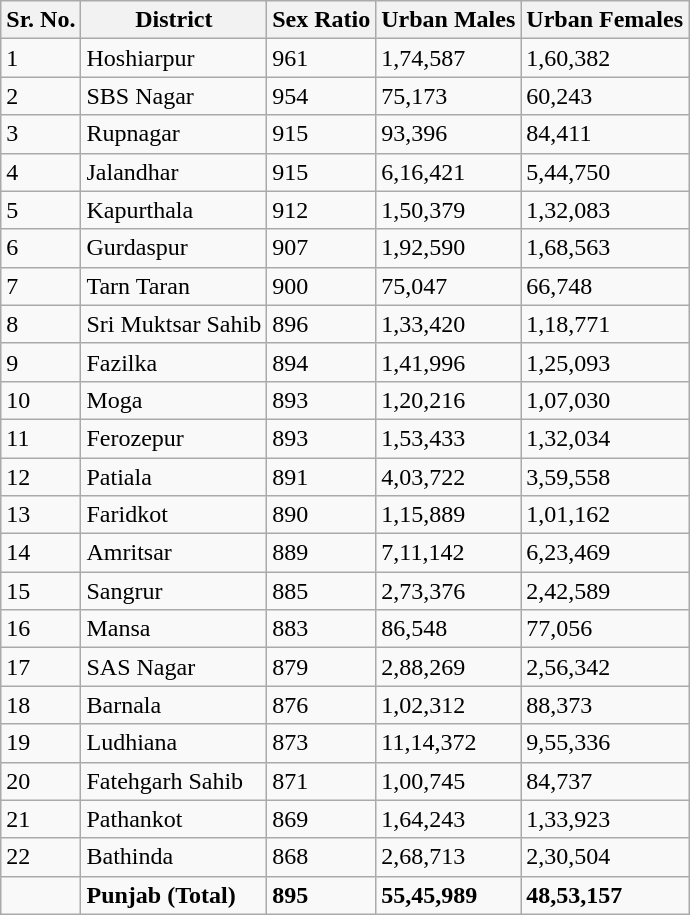<table class="wikitable sortable">
<tr>
<th>Sr. No.</th>
<th>District</th>
<th>Sex Ratio</th>
<th>Urban Males</th>
<th>Urban Females</th>
</tr>
<tr>
<td>1</td>
<td>Hoshiarpur</td>
<td>961</td>
<td>1,74,587</td>
<td>1,60,382</td>
</tr>
<tr>
<td>2</td>
<td>SBS Nagar</td>
<td>954</td>
<td>75,173</td>
<td>60,243</td>
</tr>
<tr>
<td>3</td>
<td>Rupnagar</td>
<td>915</td>
<td>93,396</td>
<td>84,411</td>
</tr>
<tr>
<td>4</td>
<td>Jalandhar</td>
<td>915</td>
<td>6,16,421</td>
<td>5,44,750</td>
</tr>
<tr>
<td>5</td>
<td>Kapurthala</td>
<td>912</td>
<td>1,50,379</td>
<td>1,32,083</td>
</tr>
<tr>
<td>6</td>
<td>Gurdaspur</td>
<td>907</td>
<td>1,92,590</td>
<td>1,68,563</td>
</tr>
<tr>
<td>7</td>
<td>Tarn Taran</td>
<td>900</td>
<td>75,047</td>
<td>66,748</td>
</tr>
<tr>
<td>8</td>
<td>Sri Muktsar Sahib</td>
<td>896</td>
<td>1,33,420</td>
<td>1,18,771</td>
</tr>
<tr>
<td>9</td>
<td>Fazilka</td>
<td>894</td>
<td>1,41,996</td>
<td>1,25,093</td>
</tr>
<tr>
<td>10</td>
<td>Moga</td>
<td>893</td>
<td>1,20,216</td>
<td>1,07,030</td>
</tr>
<tr>
<td>11</td>
<td>Ferozepur</td>
<td>893</td>
<td>1,53,433</td>
<td>1,32,034</td>
</tr>
<tr>
<td>12</td>
<td>Patiala</td>
<td>891</td>
<td>4,03,722</td>
<td>3,59,558</td>
</tr>
<tr>
<td>13</td>
<td>Faridkot</td>
<td>890</td>
<td>1,15,889</td>
<td>1,01,162</td>
</tr>
<tr>
<td>14</td>
<td>Amritsar</td>
<td>889</td>
<td>7,11,142</td>
<td>6,23,469</td>
</tr>
<tr>
<td>15</td>
<td>Sangrur</td>
<td>885</td>
<td>2,73,376</td>
<td>2,42,589</td>
</tr>
<tr>
<td>16</td>
<td>Mansa</td>
<td>883</td>
<td>86,548</td>
<td>77,056</td>
</tr>
<tr>
<td>17</td>
<td>SAS Nagar</td>
<td>879</td>
<td>2,88,269</td>
<td>2,56,342</td>
</tr>
<tr>
<td>18</td>
<td>Barnala</td>
<td>876</td>
<td>1,02,312</td>
<td>88,373</td>
</tr>
<tr>
<td>19</td>
<td>Ludhiana</td>
<td>873</td>
<td>11,14,372</td>
<td>9,55,336</td>
</tr>
<tr>
<td>20</td>
<td>Fatehgarh Sahib</td>
<td>871</td>
<td>1,00,745</td>
<td>84,737</td>
</tr>
<tr>
<td>21</td>
<td>Pathankot</td>
<td>869</td>
<td>1,64,243</td>
<td>1,33,923</td>
</tr>
<tr>
<td>22</td>
<td>Bathinda</td>
<td>868</td>
<td>2,68,713</td>
<td>2,30,504</td>
</tr>
<tr>
<td></td>
<td><strong>Punjab (Total)</strong></td>
<td><strong>895</strong></td>
<td><strong>55,45,989</strong></td>
<td><strong>48,53,157</strong></td>
</tr>
</table>
